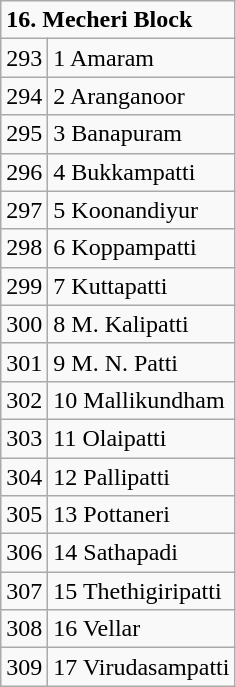<table class="wikitable">
<tr>
<td colspan="2"><strong>16. Mecheri Block</strong></td>
</tr>
<tr>
<td>293</td>
<td>1 Amaram</td>
</tr>
<tr>
<td>294</td>
<td>2 Aranganoor</td>
</tr>
<tr>
<td>295</td>
<td>3 Banapuram</td>
</tr>
<tr>
<td>296</td>
<td>4 Bukkampatti</td>
</tr>
<tr>
<td>297</td>
<td>5 Koonandiyur</td>
</tr>
<tr>
<td>298</td>
<td>6 Koppampatti</td>
</tr>
<tr>
<td>299</td>
<td>7 Kuttapatti</td>
</tr>
<tr>
<td>300</td>
<td>8 M. Kalipatti</td>
</tr>
<tr>
<td>301</td>
<td>9 M. N. Patti</td>
</tr>
<tr>
<td>302</td>
<td>10 Mallikundham</td>
</tr>
<tr>
<td>303</td>
<td>11 Olaipatti</td>
</tr>
<tr>
<td>304</td>
<td>12 Pallipatti</td>
</tr>
<tr>
<td>305</td>
<td>13 Pottaneri</td>
</tr>
<tr>
<td>306</td>
<td>14 Sathapadi</td>
</tr>
<tr>
<td>307</td>
<td>15 Thethigiripatti</td>
</tr>
<tr>
<td>308</td>
<td>16 Vellar</td>
</tr>
<tr>
<td>309</td>
<td>17 Virudasampatti</td>
</tr>
</table>
